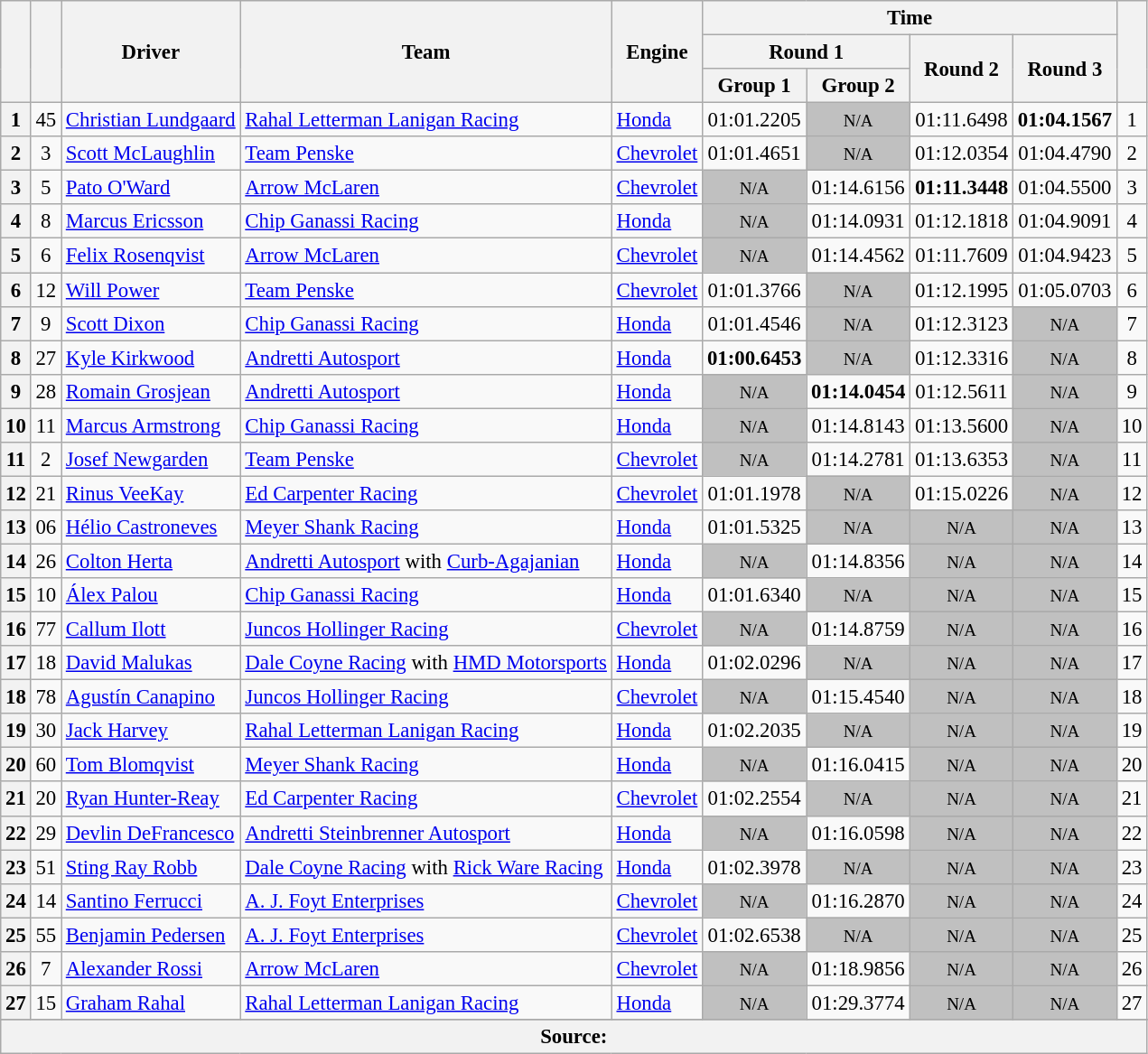<table class="wikitable sortable" style="font-size: 95%;">
<tr>
<th rowspan="3"></th>
<th rowspan="3"></th>
<th rowspan="3">Driver</th>
<th rowspan="3">Team</th>
<th rowspan="3">Engine</th>
<th colspan="4">Time</th>
<th rowspan="3"></th>
</tr>
<tr>
<th scope="col" colspan="2">Round 1</th>
<th scope="col" rowspan="2">Round 2</th>
<th scope="col" rowspan="2">Round 3</th>
</tr>
<tr>
<th scope="col">Group 1</th>
<th scope="col">Group 2</th>
</tr>
<tr>
<th>1</th>
<td align="center">45</td>
<td> <a href='#'>Christian Lundgaard</a></td>
<td><a href='#'>Rahal Letterman Lanigan Racing</a></td>
<td><a href='#'>Honda</a></td>
<td align="center">01:01.2205</td>
<td style="background: silver" align="center" data-sort-value="2"><small>N/A</small></td>
<td align="center">01:11.6498</td>
<td align="center"><strong>01:04.1567</strong></td>
<td align="center">1</td>
</tr>
<tr>
<th>2</th>
<td align="center">3</td>
<td> <a href='#'>Scott McLaughlin</a></td>
<td><a href='#'>Team Penske</a></td>
<td><a href='#'>Chevrolet</a></td>
<td align="center">01:01.4651</td>
<td style="background: silver" align="center" data-sort-value="3"><small>N/A</small></td>
<td align="center">01:12.0354</td>
<td align="center">01:04.4790</td>
<td align="center">2</td>
</tr>
<tr>
<th>3</th>
<td align="center">5</td>
<td> <a href='#'>Pato O'Ward</a></td>
<td><a href='#'>Arrow McLaren</a></td>
<td><a href='#'>Chevrolet</a></td>
<td style="background: silver" align="center" data-sort-value="4"><small>N/A</small></td>
<td align="center">01:14.6156</td>
<td align="center"><strong>01:11.3448</strong></td>
<td align="center">01:04.5500</td>
<td align="center">3</td>
</tr>
<tr>
<th>4</th>
<td align="center">8</td>
<td> <a href='#'>Marcus Ericsson</a></td>
<td><a href='#'>Chip Ganassi Racing</a></td>
<td><a href='#'>Honda</a></td>
<td style="background: silver" align="center" data-sort-value="5"><small>N/A</small></td>
<td align="center">01:14.0931</td>
<td align="center">01:12.1818</td>
<td align="center">01:04.9091</td>
<td align="center">4</td>
</tr>
<tr>
<th>5</th>
<td align="center">6</td>
<td> <a href='#'>Felix Rosenqvist</a></td>
<td><a href='#'>Arrow McLaren</a></td>
<td><a href='#'>Chevrolet</a></td>
<td style="background: silver" align="center" data-sort-value="6"><small>N/A</small></td>
<td align="center">01:14.4562</td>
<td align="center">01:11.7609</td>
<td align="center">01:04.9423</td>
<td align="center">5</td>
</tr>
<tr>
<th>6</th>
<td align="center">12</td>
<td> <a href='#'>Will Power</a> <strong></strong></td>
<td><a href='#'>Team Penske</a></td>
<td><a href='#'>Chevrolet</a></td>
<td align="center">01:01.3766</td>
<td style="background: silver" align="center" data-sort-value="7"><small>N/A</small></td>
<td align="center">01:12.1995</td>
<td align="center">01:05.0703</td>
<td align="center">6</td>
</tr>
<tr>
<th>7</th>
<td align="center">9</td>
<td> <a href='#'>Scott Dixon</a> <strong></strong></td>
<td><a href='#'>Chip Ganassi Racing</a></td>
<td><a href='#'>Honda</a></td>
<td align="center">01:01.4546</td>
<td style="background: silver" align="center" data-sort-value="8"><small>N/A</small></td>
<td align="center">01:12.3123</td>
<td style="background: silver" align="center" data-sort-value="8"><small>N/A</small></td>
<td align="center">7</td>
</tr>
<tr>
<th>8</th>
<td align="center">27</td>
<td> <a href='#'>Kyle Kirkwood</a></td>
<td><a href='#'>Andretti Autosport</a></td>
<td><a href='#'>Honda</a></td>
<td align="center"><strong>01:00.6453</strong></td>
<td style="background: silver" align="center" data-sort-value="9"><small>N/A</small></td>
<td align="center">01:12.3316</td>
<td style="background: silver" align="center" data-sort-value="9"><small>N/A</small></td>
<td align="center">8</td>
</tr>
<tr>
<th>9</th>
<td align="center">28</td>
<td> <a href='#'>Romain Grosjean</a></td>
<td><a href='#'>Andretti Autosport</a></td>
<td><a href='#'>Honda</a></td>
<td style="background: silver" align="center" data-sort-value="10"><small>N/A</small></td>
<td align="center"><strong>01:14.0454</strong></td>
<td align="center">01:12.5611</td>
<td style="background: silver" align="center" data-sort-value="10"><small>N/A</small></td>
<td align="center">9</td>
</tr>
<tr>
<th>10</th>
<td align="center">11</td>
<td> <a href='#'>Marcus Armstrong</a> <strong></strong></td>
<td><a href='#'>Chip Ganassi Racing</a></td>
<td><a href='#'>Honda</a></td>
<td style="background: silver" align="center" data-sort-value="11"><small>N/A</small></td>
<td align="center">01:14.8143</td>
<td align="center">01:13.5600</td>
<td style="background: silver" align="center" data-sort-value="11"><small>N/A</small></td>
<td align="center">10</td>
</tr>
<tr>
<th>11</th>
<td align="center">2</td>
<td> <a href='#'>Josef Newgarden</a> <strong></strong></td>
<td><a href='#'>Team Penske</a></td>
<td><a href='#'>Chevrolet</a></td>
<td style="background: silver" align="center" data-sort-value="12"><small>N/A</small></td>
<td align="center">01:14.2781</td>
<td align="center">01:13.6353</td>
<td style="background: silver" align="center" data-sort-value="12"><small>N/A</small></td>
<td align="center">11</td>
</tr>
<tr>
<th>12</th>
<td align="center">21</td>
<td> <a href='#'>Rinus VeeKay</a></td>
<td><a href='#'>Ed Carpenter Racing</a></td>
<td><a href='#'>Chevrolet</a></td>
<td align="center">01:01.1978</td>
<td style="background: silver" align="center" data-sort-value="13"><small>N/A</small></td>
<td align="center">01:15.0226</td>
<td style="background: silver" align="center" data-sort-value="13"><small>N/A</small></td>
<td align="center">12</td>
</tr>
<tr>
<th>13</th>
<td align="center">06</td>
<td> <a href='#'>Hélio Castroneves</a></td>
<td><a href='#'>Meyer Shank Racing</a></td>
<td><a href='#'>Honda</a></td>
<td align="center">01:01.5325</td>
<td style="background: silver" align="center" data-sort-value="14"><small>N/A</small></td>
<td style="background: silver" align="center" data-sort-value="14"><small>N/A</small></td>
<td style="background: silver" align="center" data-sort-value="14"><small>N/A</small></td>
<td align="center">13</td>
</tr>
<tr>
<th>14</th>
<td align="center">26</td>
<td> <a href='#'>Colton Herta</a></td>
<td><a href='#'>Andretti Autosport</a> with <a href='#'>Curb-Agajanian</a></td>
<td><a href='#'>Honda</a></td>
<td style="background: silver" align="center" data-sort-value="15"><small>N/A</small></td>
<td align="center">01:14.8356</td>
<td style="background: silver" align="center" data-sort-value="15"><small>N/A</small></td>
<td style="background: silver" align="center" data-sort-value="15"><small>N/A</small></td>
<td align="center">14</td>
</tr>
<tr>
<th>15</th>
<td align="center">10</td>
<td> <a href='#'>Álex Palou</a></td>
<td><a href='#'>Chip Ganassi Racing</a></td>
<td><a href='#'>Honda</a></td>
<td align="center">01:01.6340</td>
<td style="background: silver" align="center" data-sort-value="16"><small>N/A</small></td>
<td style="background: silver" align="center" data-sort-value="16"><small>N/A</small></td>
<td style="background: silver" align="center" data-sort-value="16"><small>N/A</small></td>
<td align="center">15</td>
</tr>
<tr>
<th>16</th>
<td align="center">77</td>
<td> <a href='#'>Callum Ilott</a></td>
<td><a href='#'>Juncos Hollinger Racing</a></td>
<td><a href='#'>Chevrolet</a></td>
<td style="background: silver" align="center" data-sort-value="17"><small>N/A</small></td>
<td align="center">01:14.8759</td>
<td style="background: silver" align="center" data-sort-value="17"><small>N/A</small></td>
<td style="background: silver" align="center" data-sort-value="17"><small>N/A</small></td>
<td align="center">16</td>
</tr>
<tr>
<th>17</th>
<td align="center">18</td>
<td> <a href='#'>David Malukas</a></td>
<td><a href='#'>Dale Coyne Racing</a> with <a href='#'>HMD Motorsports</a></td>
<td><a href='#'>Honda</a></td>
<td align="center">01:02.0296</td>
<td style="background: silver" align="center" data-sort-value="18"><small>N/A</small></td>
<td style="background: silver" align="center" data-sort-value="18"><small>N/A</small></td>
<td style="background: silver" align="center" data-sort-value="18"><small>N/A</small></td>
<td align="center">17</td>
</tr>
<tr>
<th>18</th>
<td align="center">78</td>
<td> <a href='#'>Agustín Canapino</a> <strong></strong></td>
<td><a href='#'>Juncos Hollinger Racing</a></td>
<td><a href='#'>Chevrolet</a></td>
<td style="background: silver" align="center" data-sort-value="19"><small>N/A</small></td>
<td align="center">01:15.4540</td>
<td style="background: silver" align="center" data-sort-value="19"><small>N/A</small></td>
<td style="background: silver" align="center" data-sort-value="19"><small>N/A</small></td>
<td align="center">18</td>
</tr>
<tr>
<th>19</th>
<td align="center">30</td>
<td> <a href='#'>Jack Harvey</a></td>
<td><a href='#'>Rahal Letterman Lanigan Racing</a></td>
<td><a href='#'>Honda</a></td>
<td align="center">01:02.2035</td>
<td style="background: silver" align="center" data-sort-value="20"><small>N/A</small></td>
<td style="background: silver" align="center" data-sort-value="20"><small>N/A</small></td>
<td style="background: silver" align="center" data-sort-value="20"><small>N/A</small></td>
<td align="center">19</td>
</tr>
<tr>
<th>20</th>
<td align="center">60</td>
<td> <a href='#'>Tom Blomqvist</a> <strong></strong></td>
<td><a href='#'>Meyer Shank Racing</a></td>
<td><a href='#'>Honda</a></td>
<td style="background: silver" align="center" data-sort-value="21"><small>N/A</small></td>
<td align="center">01:16.0415</td>
<td style="background: silver" align="center" data-sort-value="21"><small>N/A</small></td>
<td style="background: silver" align="center" data-sort-value="21"><small>N/A</small></td>
<td align="center">20</td>
</tr>
<tr>
<th>21</th>
<td align="center">20</td>
<td> <a href='#'>Ryan Hunter-Reay</a> <strong></strong></td>
<td><a href='#'>Ed Carpenter Racing</a></td>
<td><a href='#'>Chevrolet</a></td>
<td align="center">01:02.2554</td>
<td style="background: silver" align="center" data-sort-value="22"><small>N/A</small></td>
<td style="background: silver" align="center" data-sort-value="22"><small>N/A</small></td>
<td style="background: silver" align="center" data-sort-value="22"><small>N/A</small></td>
<td align="center">21</td>
</tr>
<tr>
<th>22</th>
<td align="center">29</td>
<td> <a href='#'>Devlin DeFrancesco</a></td>
<td><a href='#'>Andretti Steinbrenner Autosport</a></td>
<td><a href='#'>Honda</a></td>
<td style="background: silver" align="center" data-sort-value="23"><small>N/A</small></td>
<td align="center">01:16.0598</td>
<td style="background: silver" align="center" data-sort-value="23"><small>N/A</small></td>
<td style="background: silver" align="center" data-sort-value="23"><small>N/A</small></td>
<td align="center">22</td>
</tr>
<tr>
<th>23</th>
<td align="center">51</td>
<td> <a href='#'>Sting Ray Robb</a> <strong></strong></td>
<td><a href='#'>Dale Coyne Racing</a> with <a href='#'>Rick Ware Racing</a></td>
<td><a href='#'>Honda</a></td>
<td align="center">01:02.3978</td>
<td style="background: silver" align="center" data-sort-value="24"><small>N/A</small></td>
<td style="background: silver" align="center" data-sort-value="24"><small>N/A</small></td>
<td style="background: silver" align="center" data-sort-value="24"><small>N/A</small></td>
<td align="center">23</td>
</tr>
<tr>
<th>24</th>
<td align="center">14</td>
<td> <a href='#'>Santino Ferrucci</a></td>
<td><a href='#'>A. J. Foyt Enterprises</a></td>
<td><a href='#'>Chevrolet</a></td>
<td style="background: silver" align="center" data-sort-value="25"><small>N/A</small></td>
<td align="center">01:16.2870</td>
<td style="background: silver" align="center" data-sort-value="25"><small>N/A</small></td>
<td style="background: silver" align="center" data-sort-value="25"><small>N/A</small></td>
<td align="center">24</td>
</tr>
<tr>
<th>25</th>
<td align="center">55</td>
<td> <a href='#'>Benjamin Pedersen</a> <strong></strong></td>
<td><a href='#'>A. J. Foyt Enterprises</a></td>
<td><a href='#'>Chevrolet</a></td>
<td align="center">01:02.6538</td>
<td style="background: silver" align="center" data-sort-value="26"><small>N/A</small></td>
<td style="background: silver" align="center" data-sort-value="26"><small>N/A</small></td>
<td style="background: silver" align="center" data-sort-value="26"><small>N/A</small></td>
<td align="center">25</td>
</tr>
<tr>
<th>26</th>
<td align="center">7</td>
<td> <a href='#'>Alexander Rossi</a></td>
<td><a href='#'>Arrow McLaren</a></td>
<td><a href='#'>Chevrolet</a></td>
<td style="background: silver" align="center" data-sort-value="27"><small>N/A</small></td>
<td align="center">01:18.9856</td>
<td style="background: silver" align="center" data-sort-value="27"><small>N/A</small></td>
<td style="background: silver" align="center" data-sort-value="27"><small>N/A</small></td>
<td align="center">26</td>
</tr>
<tr>
<th>27</th>
<td align="center">15</td>
<td> <a href='#'>Graham Rahal</a></td>
<td><a href='#'>Rahal Letterman Lanigan Racing</a></td>
<td><a href='#'>Honda</a></td>
<td style="background: silver" align="center" data-sort-value="28"><small>N/A</small></td>
<td align="center">01:29.3774</td>
<td style="background: silver" align="center" data-sort-value="28"><small>N/A</small></td>
<td style="background: silver" align="center" data-sort-value="28"><small>N/A</small></td>
<td align="center">27</td>
</tr>
<tr>
</tr>
<tr class="sortbottom">
<th colspan="10">Source:</th>
</tr>
</table>
